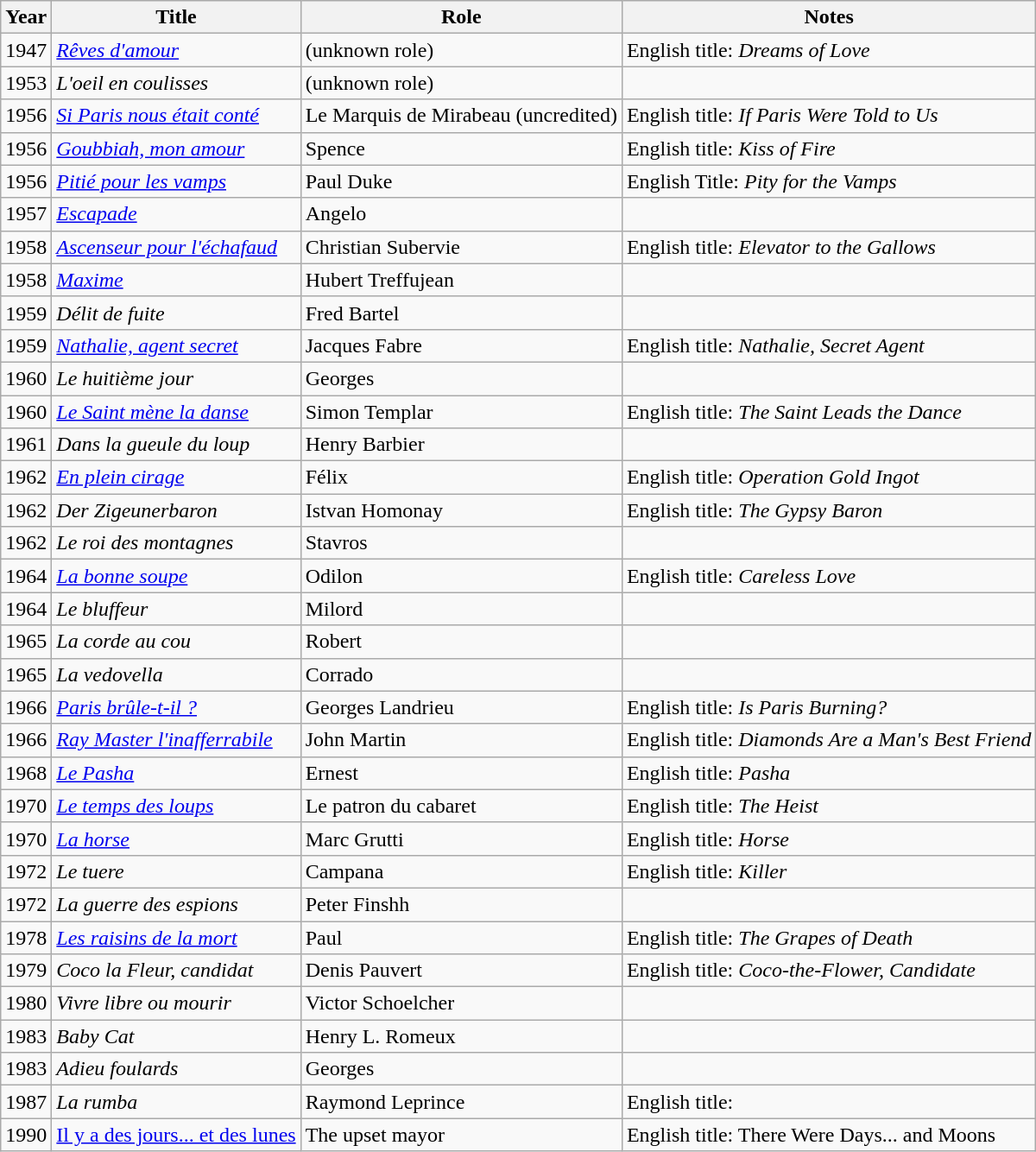<table class="wikitable">
<tr>
<th>Year</th>
<th>Title</th>
<th>Role</th>
<th>Notes</th>
</tr>
<tr>
<td>1947</td>
<td><em><a href='#'>Rêves d'amour</a></em></td>
<td>(unknown role)</td>
<td>English title: <em>Dreams of Love</em></td>
</tr>
<tr>
<td>1953</td>
<td><em>L'oeil en coulisses</em></td>
<td>(unknown role)</td>
<td></td>
</tr>
<tr>
<td>1956</td>
<td><em><a href='#'>Si Paris nous était conté</a></em></td>
<td>Le Marquis de Mirabeau (uncredited)</td>
<td>English title: <em>If Paris Were Told to Us</em></td>
</tr>
<tr>
<td>1956</td>
<td><em><a href='#'>Goubbiah, mon amour</a></em></td>
<td>Spence</td>
<td>English title: <em>Kiss of Fire</em></td>
</tr>
<tr>
<td>1956</td>
<td><em><a href='#'>Pitié pour les vamps</a></em></td>
<td>Paul Duke</td>
<td>English Title: <em>Pity for the Vamps</em></td>
</tr>
<tr>
<td>1957</td>
<td><em><a href='#'>Escapade</a></em></td>
<td>Angelo</td>
<td></td>
</tr>
<tr>
<td>1958</td>
<td><em><a href='#'>Ascenseur pour l'échafaud</a></em></td>
<td>Christian Subervie</td>
<td>English title: <em>Elevator to the Gallows</em></td>
</tr>
<tr>
<td>1958</td>
<td><em><a href='#'>Maxime</a></em></td>
<td>Hubert Treffujean</td>
<td></td>
</tr>
<tr>
<td>1959</td>
<td><em>Délit de fuite</em></td>
<td>Fred Bartel</td>
<td></td>
</tr>
<tr>
<td>1959</td>
<td><em><a href='#'>Nathalie, agent secret</a></em></td>
<td>Jacques Fabre</td>
<td>English title: <em>Nathalie, Secret Agent</em></td>
</tr>
<tr>
<td>1960</td>
<td><em>Le huitième jour</em></td>
<td>Georges</td>
<td></td>
</tr>
<tr>
<td>1960</td>
<td><em><a href='#'>Le Saint mène la danse</a></em></td>
<td>Simon Templar</td>
<td>English title: <em>The Saint Leads the Dance</em></td>
</tr>
<tr>
<td>1961</td>
<td><em>Dans la gueule du loup</em></td>
<td>Henry Barbier</td>
<td></td>
</tr>
<tr>
<td>1962</td>
<td><em><a href='#'>En plein cirage</a></em></td>
<td>Félix</td>
<td>English title: <em>Operation Gold Ingot</em></td>
</tr>
<tr>
<td>1962</td>
<td><em>Der Zigeunerbaron</em></td>
<td>Istvan Homonay</td>
<td>English title: <em>The Gypsy Baron</em></td>
</tr>
<tr>
<td>1962</td>
<td><em>Le roi des montagnes</em></td>
<td>Stavros</td>
<td></td>
</tr>
<tr>
<td>1964</td>
<td><em><a href='#'>La bonne soupe</a></em></td>
<td>Odilon</td>
<td>English title: <em>Careless Love</em></td>
</tr>
<tr>
<td>1964</td>
<td><em>Le bluffeur</em></td>
<td>Milord</td>
<td></td>
</tr>
<tr>
<td>1965</td>
<td><em>La corde au cou</em></td>
<td>Robert</td>
<td></td>
</tr>
<tr>
<td>1965</td>
<td><em>La vedovella</em></td>
<td>Corrado</td>
<td></td>
</tr>
<tr>
<td>1966</td>
<td><em><a href='#'>Paris brûle-t-il ?</a></em></td>
<td>Georges Landrieu</td>
<td>English title: <em>Is Paris Burning?</em></td>
</tr>
<tr>
<td>1966</td>
<td><em><a href='#'>Ray Master l'inafferrabile</a></em></td>
<td>John Martin</td>
<td>English title: <em>Diamonds Are a Man's Best Friend</em></td>
</tr>
<tr>
<td>1968</td>
<td><em><a href='#'>Le Pasha</a></em></td>
<td>Ernest</td>
<td>English title: <em>Pasha</em></td>
</tr>
<tr>
<td>1970</td>
<td><em><a href='#'>Le temps des loups</a></em></td>
<td>Le patron du cabaret</td>
<td>English title: <em>The Heist</em></td>
</tr>
<tr>
<td>1970</td>
<td><em><a href='#'>La horse</a></em></td>
<td>Marc Grutti</td>
<td>English title: <em>Horse</em></td>
</tr>
<tr>
<td>1972</td>
<td><em>Le tuere</em></td>
<td>Campana</td>
<td>English title: <em>Killer</em></td>
</tr>
<tr>
<td>1972</td>
<td><em>La guerre des espions</em></td>
<td>Peter Finshh</td>
<td></td>
</tr>
<tr>
<td>1978</td>
<td><em><a href='#'>Les raisins de la mort</a></em></td>
<td>Paul</td>
<td>English title: <em>The Grapes of Death</em></td>
</tr>
<tr>
<td>1979</td>
<td><em>Coco la Fleur, candidat</em></td>
<td>Denis Pauvert</td>
<td>English title: <em>Coco-the-Flower, Candidate</em></td>
</tr>
<tr>
<td>1980</td>
<td><em>Vivre libre ou mourir</em></td>
<td>Victor Schoelcher</td>
<td></td>
</tr>
<tr>
<td>1983</td>
<td><em>Baby Cat</em></td>
<td>Henry L. Romeux</td>
<td></td>
</tr>
<tr>
<td>1983</td>
<td><em>Adieu foulards</em></td>
<td>Georges</td>
<td></td>
</tr>
<tr>
<td>1987</td>
<td><em>La rumba</em></td>
<td>Raymond Leprince</td>
<td>English title: <em></td>
</tr>
<tr>
<td>1990</td>
<td></em><a href='#'>Il y a des jours... et des lunes</a><em></td>
<td>The upset mayor</td>
<td>English title: </em>There Were Days... and Moons<em></td>
</tr>
</table>
